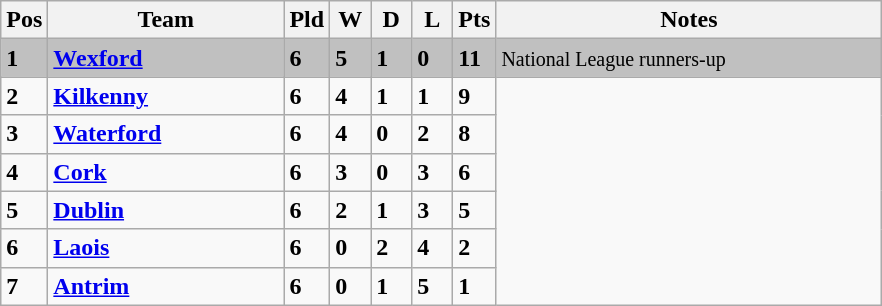<table class="wikitable" style="text-align: centre;">
<tr>
<th width=20>Pos</th>
<th width=150>Team</th>
<th width=20>Pld</th>
<th width=20>W</th>
<th width=20>D</th>
<th width=20>L</th>
<th width=20>Pts</th>
<th width=250>Notes</th>
</tr>
<tr style="background:silver;">
<td><strong>1</strong></td>
<td align=left><strong> <a href='#'>Wexford</a> </strong></td>
<td><strong>6</strong></td>
<td><strong>5</strong></td>
<td><strong>1</strong></td>
<td><strong>0</strong></td>
<td><strong>11</strong></td>
<td><small> National League runners-up</small></td>
</tr>
<tr style>
<td><strong>2</strong></td>
<td align=left><strong> <a href='#'>Kilkenny</a> </strong></td>
<td><strong>6</strong></td>
<td><strong>4</strong></td>
<td><strong>1</strong></td>
<td><strong>1</strong></td>
<td><strong>9</strong></td>
</tr>
<tr>
<td><strong>3</strong></td>
<td align=left><strong> <a href='#'>Waterford</a> </strong></td>
<td><strong>6</strong></td>
<td><strong>4</strong></td>
<td><strong>0</strong></td>
<td><strong>2</strong></td>
<td><strong>8</strong></td>
</tr>
<tr>
<td><strong>4</strong></td>
<td align=left><strong> <a href='#'>Cork</a> </strong></td>
<td><strong>6</strong></td>
<td><strong>3</strong></td>
<td><strong>0</strong></td>
<td><strong>3</strong></td>
<td><strong>6</strong></td>
</tr>
<tr>
<td><strong>5</strong></td>
<td align=left><strong> <a href='#'>Dublin</a> </strong></td>
<td><strong>6</strong></td>
<td><strong>2</strong></td>
<td><strong>1</strong></td>
<td><strong>3</strong></td>
<td><strong>5</strong></td>
</tr>
<tr>
<td><strong>6</strong></td>
<td align=left><strong> <a href='#'>Laois</a> </strong></td>
<td><strong>6</strong></td>
<td><strong>0</strong></td>
<td><strong>2</strong></td>
<td><strong>4</strong></td>
<td><strong>2</strong></td>
</tr>
<tr>
<td><strong>7</strong></td>
<td align=left><strong> <a href='#'>Antrim</a> </strong></td>
<td><strong>6</strong></td>
<td><strong>0</strong></td>
<td><strong>1</strong></td>
<td><strong>5</strong></td>
<td><strong>1</strong></td>
</tr>
</table>
